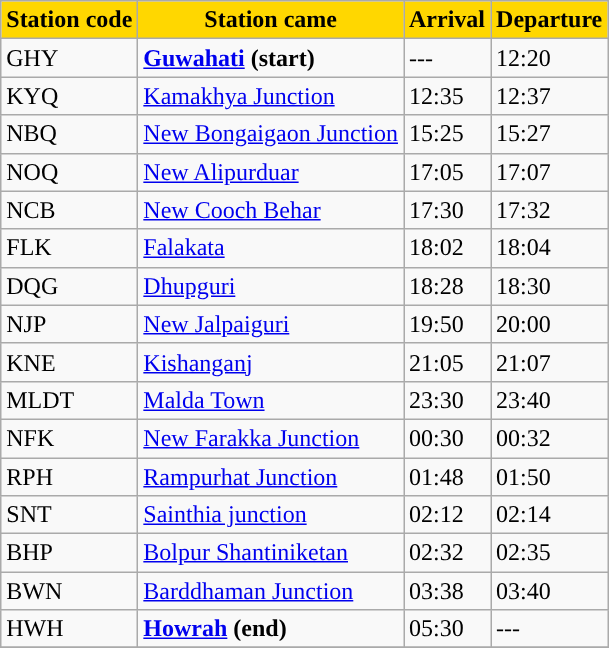<table class="wikitable">
<tr>
<th style="background:gold;">Station code</th>
<th ! style="background:gold;">Station came</th>
<th ! style="background:gold;">Arrival</th>
<th ! style="background:gold;">Departure</th>
</tr>
<tr>
<td>GHY</td>
<td><strong><a href='#'>Guwahati</a> (start)</strong></td>
<td>---</td>
<td>12:20</td>
</tr>
<tr>
<td>KYQ</td>
<td><a href='#'>Kamakhya Junction</a></td>
<td>12:35</td>
<td>12:37</td>
</tr>
<tr>
<td>NBQ</td>
<td><a href='#'>New Bongaigaon Junction</a></td>
<td>15:25</td>
<td>15:27</td>
</tr>
<tr>
<td>NOQ</td>
<td><a href='#'>New Alipurduar</a></td>
<td>17:05</td>
<td>17:07</td>
</tr>
<tr>
<td>NCB</td>
<td><a href='#'>New Cooch Behar</a></td>
<td>17:30</td>
<td>17:32</td>
</tr>
<tr>
<td>FLK</td>
<td><a href='#'>Falakata</a></td>
<td>18:02</td>
<td>18:04</td>
</tr>
<tr>
<td>DQG</td>
<td><a href='#'>Dhupguri</a></td>
<td>18:28</td>
<td>18:30</td>
</tr>
<tr>
<td>NJP</td>
<td><a href='#'>New Jalpaiguri</a></td>
<td>19:50</td>
<td>20:00</td>
</tr>
<tr>
<td>KNE</td>
<td><a href='#'>Kishanganj</a></td>
<td>21:05</td>
<td>21:07</td>
</tr>
<tr>
<td>MLDT</td>
<td><a href='#'>Malda Town</a></td>
<td>23:30</td>
<td>23:40</td>
</tr>
<tr>
<td>NFK</td>
<td><a href='#'>New Farakka Junction</a></td>
<td>00:30</td>
<td>00:32</td>
</tr>
<tr>
<td>RPH</td>
<td><a href='#'>Rampurhat Junction</a></td>
<td>01:48</td>
<td>01:50</td>
</tr>
<tr>
<td>SNT</td>
<td><a href='#'>Sainthia junction</a></td>
<td>02:12</td>
<td>02:14</td>
</tr>
<tr>
<td>BHP</td>
<td><a href='#'>Bolpur Shantiniketan</a></td>
<td>02:32</td>
<td>02:35</td>
</tr>
<tr>
<td>BWN</td>
<td><a href='#'>Barddhaman Junction</a></td>
<td>03:38</td>
<td>03:40</td>
</tr>
<tr>
<td>HWH</td>
<td><strong><a href='#'>Howrah</a> (end)</strong></td>
<td>05:30</td>
<td>---</td>
</tr>
<tr>
</tr>
</table>
